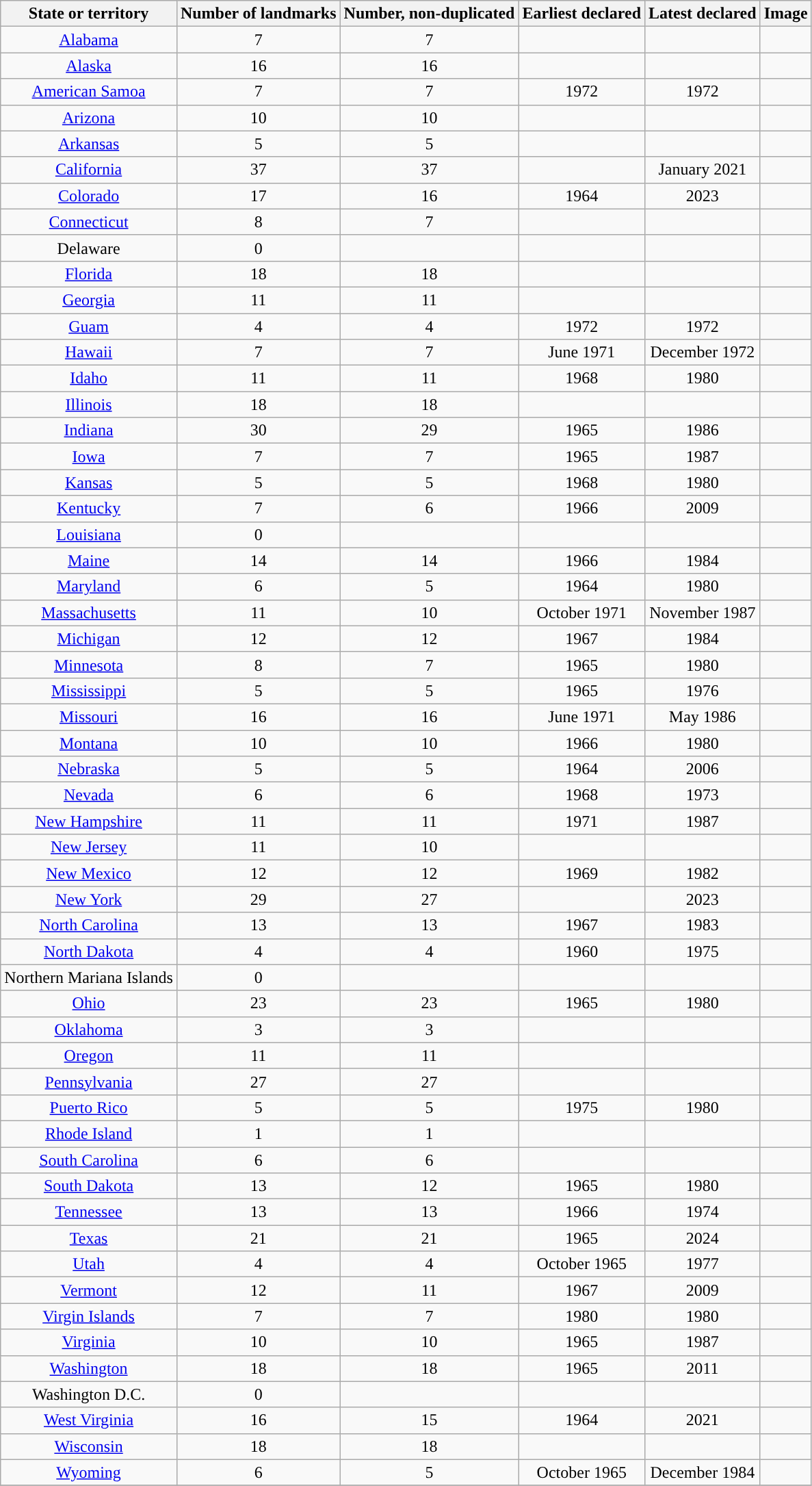<table class="wikitable sortable" align="center">
<tr>
<th style="background-color:"><strong>State or territory</strong></th>
<th style="background-color:"><strong>Number of landmarks</strong></th>
<th style="background-color:"><strong>Number, non-duplicated</strong></th>
<th style="background-color:"><strong>Earliest declared</strong></th>
<th style="background-color:"><strong>Latest declared</strong></th>
<th style="background-color:"><strong>Image</strong></th>
</tr>
<tr align="center">
<td><a href='#'>Alabama</a></td>
<td>7</td>
<td>7</td>
<td></td>
<td></td>
<td></td>
</tr>
<tr align="center">
<td><a href='#'>Alaska</a></td>
<td>16</td>
<td>16</td>
<td></td>
<td></td>
<td></td>
</tr>
<tr align="center">
<td><a href='#'>American Samoa</a></td>
<td>7</td>
<td>7</td>
<td>1972</td>
<td>1972</td>
<td></td>
</tr>
<tr align="center">
<td><a href='#'>Arizona</a></td>
<td>10</td>
<td>10</td>
<td></td>
<td></td>
<td></td>
</tr>
<tr align="center">
<td><a href='#'>Arkansas</a></td>
<td>5</td>
<td>5</td>
<td></td>
<td></td>
<td></td>
</tr>
<tr align="center">
<td><a href='#'>California</a></td>
<td>37</td>
<td>37</td>
<td></td>
<td>January 2021</td>
<td></td>
</tr>
<tr align="center">
<td><a href='#'>Colorado</a></td>
<td>17</td>
<td>16</td>
<td>1964</td>
<td>2023</td>
<td></td>
</tr>
<tr align="center">
<td><a href='#'>Connecticut</a></td>
<td>8</td>
<td>7</td>
<td></td>
<td></td>
<td></td>
</tr>
<tr align="center">
<td>Delaware</td>
<td>0</td>
<td></td>
<td></td>
<td></td>
<td></td>
</tr>
<tr align="center">
<td><a href='#'>Florida</a></td>
<td>18</td>
<td>18</td>
<td></td>
<td></td>
<td></td>
</tr>
<tr align="center">
<td><a href='#'>Georgia</a></td>
<td>11</td>
<td>11</td>
<td></td>
<td></td>
<td></td>
</tr>
<tr align="center">
<td><a href='#'>Guam</a></td>
<td>4</td>
<td>4</td>
<td>1972</td>
<td>1972</td>
<td></td>
</tr>
<tr align="center">
<td><a href='#'>Hawaii</a></td>
<td>7</td>
<td>7</td>
<td>June 1971</td>
<td>December 1972</td>
<td></td>
</tr>
<tr align="center">
<td><a href='#'>Idaho</a></td>
<td>11</td>
<td>11</td>
<td>1968</td>
<td>1980</td>
<td></td>
</tr>
<tr align="center">
<td><a href='#'>Illinois</a></td>
<td>18</td>
<td>18</td>
<td></td>
<td></td>
<td></td>
</tr>
<tr align="center">
<td><a href='#'>Indiana</a></td>
<td>30</td>
<td>29 </td>
<td>1965</td>
<td>1986</td>
<td></td>
</tr>
<tr align="center">
<td><a href='#'>Iowa</a></td>
<td>7</td>
<td>7</td>
<td>1965</td>
<td>1987</td>
<td></td>
</tr>
<tr align="center">
<td><a href='#'>Kansas</a></td>
<td>5</td>
<td>5</td>
<td>1968</td>
<td>1980</td>
<td></td>
</tr>
<tr align="center">
<td><a href='#'>Kentucky</a></td>
<td>7</td>
<td>6 </td>
<td>1966</td>
<td>2009</td>
<td></td>
</tr>
<tr align="center">
<td><a href='#'>Louisiana</a></td>
<td>0</td>
<td></td>
<td></td>
<td></td>
<td></td>
</tr>
<tr align="center">
<td><a href='#'>Maine</a></td>
<td>14</td>
<td>14</td>
<td>1966</td>
<td>1984</td>
<td></td>
</tr>
<tr align="center">
<td><a href='#'>Maryland</a></td>
<td>6</td>
<td>5 </td>
<td>1964</td>
<td>1980</td>
<td></td>
</tr>
<tr align="center">
<td><a href='#'>Massachusetts</a></td>
<td>11</td>
<td>10</td>
<td>October 1971</td>
<td>November 1987</td>
<td></td>
</tr>
<tr align="center">
<td><a href='#'>Michigan</a></td>
<td>12</td>
<td>12</td>
<td>1967</td>
<td>1984</td>
<td></td>
</tr>
<tr align="center">
<td><a href='#'>Minnesota</a></td>
<td>8</td>
<td>7 </td>
<td>1965</td>
<td>1980</td>
<td></td>
</tr>
<tr align="center">
<td><a href='#'>Mississippi</a></td>
<td>5</td>
<td>5</td>
<td>1965</td>
<td>1976</td>
<td></td>
</tr>
<tr align="center">
<td><a href='#'>Missouri</a></td>
<td>16</td>
<td>16</td>
<td>June 1971</td>
<td>May 1986</td>
<td></td>
</tr>
<tr align="center">
<td><a href='#'>Montana</a></td>
<td>10</td>
<td>10</td>
<td>1966</td>
<td>1980</td>
<td></td>
</tr>
<tr align="center">
<td><a href='#'>Nebraska</a></td>
<td>5</td>
<td>5</td>
<td>1964</td>
<td>2006</td>
<td></td>
</tr>
<tr align="center">
<td><a href='#'>Nevada</a></td>
<td>6</td>
<td>6</td>
<td>1968</td>
<td>1973</td>
<td></td>
</tr>
<tr align="center">
<td><a href='#'>New Hampshire</a></td>
<td>11</td>
<td>11</td>
<td>1971</td>
<td>1987</td>
<td></td>
</tr>
<tr align="center">
<td><a href='#'>New Jersey</a></td>
<td>11</td>
<td>10</td>
<td></td>
<td></td>
<td></td>
</tr>
<tr align="center">
<td><a href='#'>New Mexico</a></td>
<td>12</td>
<td>12</td>
<td>1969</td>
<td>1982</td>
<td></td>
</tr>
<tr align="center">
<td><a href='#'>New York</a></td>
<td>29</td>
<td>27</td>
<td></td>
<td>2023</td>
<td></td>
</tr>
<tr align="center">
<td><a href='#'>North Carolina</a></td>
<td>13</td>
<td>13</td>
<td>1967</td>
<td>1983</td>
<td></td>
</tr>
<tr align="center">
<td><a href='#'>North Dakota</a></td>
<td>4</td>
<td>4</td>
<td>1960</td>
<td>1975</td>
<td></td>
</tr>
<tr align="center">
<td>Northern Mariana Islands</td>
<td>0</td>
<td></td>
<td></td>
<td></td>
<td></td>
</tr>
<tr align="center">
<td><a href='#'>Ohio</a></td>
<td>23</td>
<td>23</td>
<td>1965</td>
<td>1980</td>
<td></td>
</tr>
<tr align="center">
<td><a href='#'>Oklahoma</a></td>
<td>3</td>
<td>3</td>
<td></td>
<td></td>
<td></td>
</tr>
<tr align="center">
<td><a href='#'>Oregon</a></td>
<td>11</td>
<td>11</td>
<td></td>
<td></td>
<td></td>
</tr>
<tr align="center">
<td><a href='#'>Pennsylvania</a></td>
<td>27</td>
<td>27</td>
<td></td>
<td></td>
<td></td>
</tr>
<tr align="center">
<td><a href='#'>Puerto Rico</a></td>
<td>5</td>
<td>5</td>
<td>1975</td>
<td>1980</td>
<td></td>
</tr>
<tr align="center">
<td><a href='#'>Rhode Island</a></td>
<td>1</td>
<td>1</td>
<td></td>
<td></td>
<td></td>
</tr>
<tr align="center">
<td><a href='#'>South Carolina</a></td>
<td>6</td>
<td>6</td>
<td></td>
<td></td>
<td></td>
</tr>
<tr align="center">
<td><a href='#'>South Dakota</a></td>
<td>13</td>
<td>12 </td>
<td>1965</td>
<td>1980</td>
<td></td>
</tr>
<tr align="center">
<td><a href='#'>Tennessee</a></td>
<td>13</td>
<td>13</td>
<td>1966</td>
<td>1974</td>
<td></td>
</tr>
<tr align="center">
<td><a href='#'>Texas</a></td>
<td>21</td>
<td>21</td>
<td>1965</td>
<td>2024</td>
<td></td>
</tr>
<tr align="center">
<td><a href='#'>Utah</a></td>
<td>4</td>
<td>4</td>
<td>October 1965</td>
<td>1977</td>
<td></td>
</tr>
<tr align="center">
<td><a href='#'>Vermont</a></td>
<td>12</td>
<td>11</td>
<td>1967</td>
<td>2009</td>
<td></td>
</tr>
<tr align="center">
<td><a href='#'>Virgin Islands</a></td>
<td>7</td>
<td>7</td>
<td>1980</td>
<td>1980</td>
<td></td>
</tr>
<tr align="center">
<td><a href='#'>Virginia</a></td>
<td>10</td>
<td>10</td>
<td>1965</td>
<td>1987</td>
<td></td>
</tr>
<tr align="center">
<td><a href='#'>Washington</a></td>
<td>18</td>
<td>18</td>
<td>1965</td>
<td>2011</td>
<td></td>
</tr>
<tr align="center">
<td>Washington D.C.</td>
<td>0</td>
<td></td>
<td></td>
<td></td>
<td></td>
</tr>
<tr align="center">
<td><a href='#'>West Virginia</a></td>
<td>16</td>
<td>15 </td>
<td>1964</td>
<td>2021</td>
<td></td>
</tr>
<tr align="center">
<td><a href='#'>Wisconsin</a></td>
<td>18</td>
<td>18</td>
<td></td>
<td></td>
<td></td>
</tr>
<tr align="center">
<td><a href='#'>Wyoming</a></td>
<td>6</td>
<td>5 </td>
<td>October 1965</td>
<td>December 1984</td>
<td></td>
</tr>
<tr align="center">
</tr>
</table>
